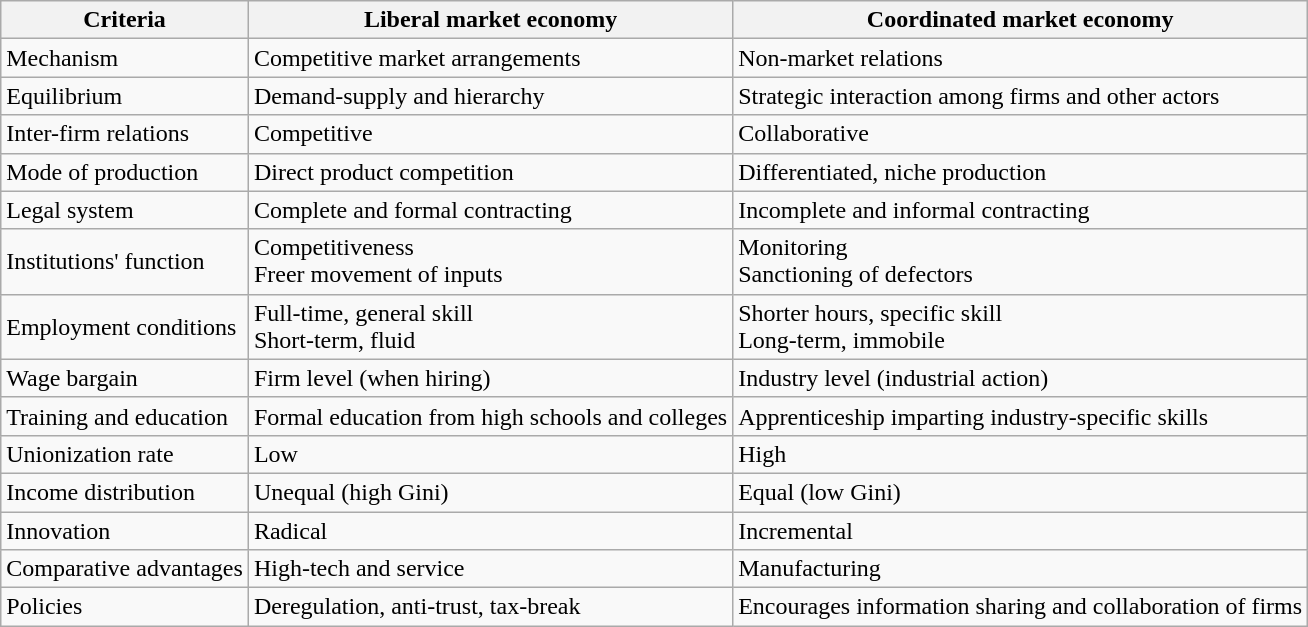<table class="wikitable">
<tr>
<th>Criteria</th>
<th>Liberal market economy</th>
<th>Coordinated market economy</th>
</tr>
<tr>
<td>Mechanism</td>
<td>Competitive market arrangements</td>
<td>Non-market relations</td>
</tr>
<tr>
<td>Equilibrium</td>
<td>Demand-supply and hierarchy</td>
<td>Strategic interaction among firms and other actors</td>
</tr>
<tr>
<td>Inter-firm relations</td>
<td>Competitive</td>
<td>Collaborative</td>
</tr>
<tr>
<td>Mode of production</td>
<td>Direct product competition</td>
<td>Differentiated, niche production</td>
</tr>
<tr>
<td>Legal system</td>
<td>Complete and formal contracting</td>
<td>Incomplete and informal contracting</td>
</tr>
<tr>
<td>Institutions' function</td>
<td>Competitiveness<br>Freer movement of inputs</td>
<td>Monitoring<br>Sanctioning of defectors</td>
</tr>
<tr>
<td>Employment conditions</td>
<td>Full-time, general skill<br>Short-term, fluid</td>
<td>Shorter hours, specific skill<br>Long-term, immobile</td>
</tr>
<tr>
<td>Wage bargain</td>
<td>Firm level (when hiring)</td>
<td>Industry level (industrial action)</td>
</tr>
<tr>
<td>Training and education</td>
<td>Formal education from high schools and colleges</td>
<td>Apprenticeship imparting industry-specific skills</td>
</tr>
<tr>
<td>Unionization rate</td>
<td>Low</td>
<td>High</td>
</tr>
<tr>
<td>Income distribution</td>
<td>Unequal (high Gini)</td>
<td>Equal (low Gini)</td>
</tr>
<tr>
<td>Innovation</td>
<td>Radical</td>
<td>Incremental</td>
</tr>
<tr>
<td>Comparative advantages</td>
<td>High-tech and service</td>
<td>Manufacturing</td>
</tr>
<tr>
<td>Policies</td>
<td>Deregulation, anti-trust, tax-break</td>
<td>Encourages information sharing and collaboration of firms</td>
</tr>
</table>
